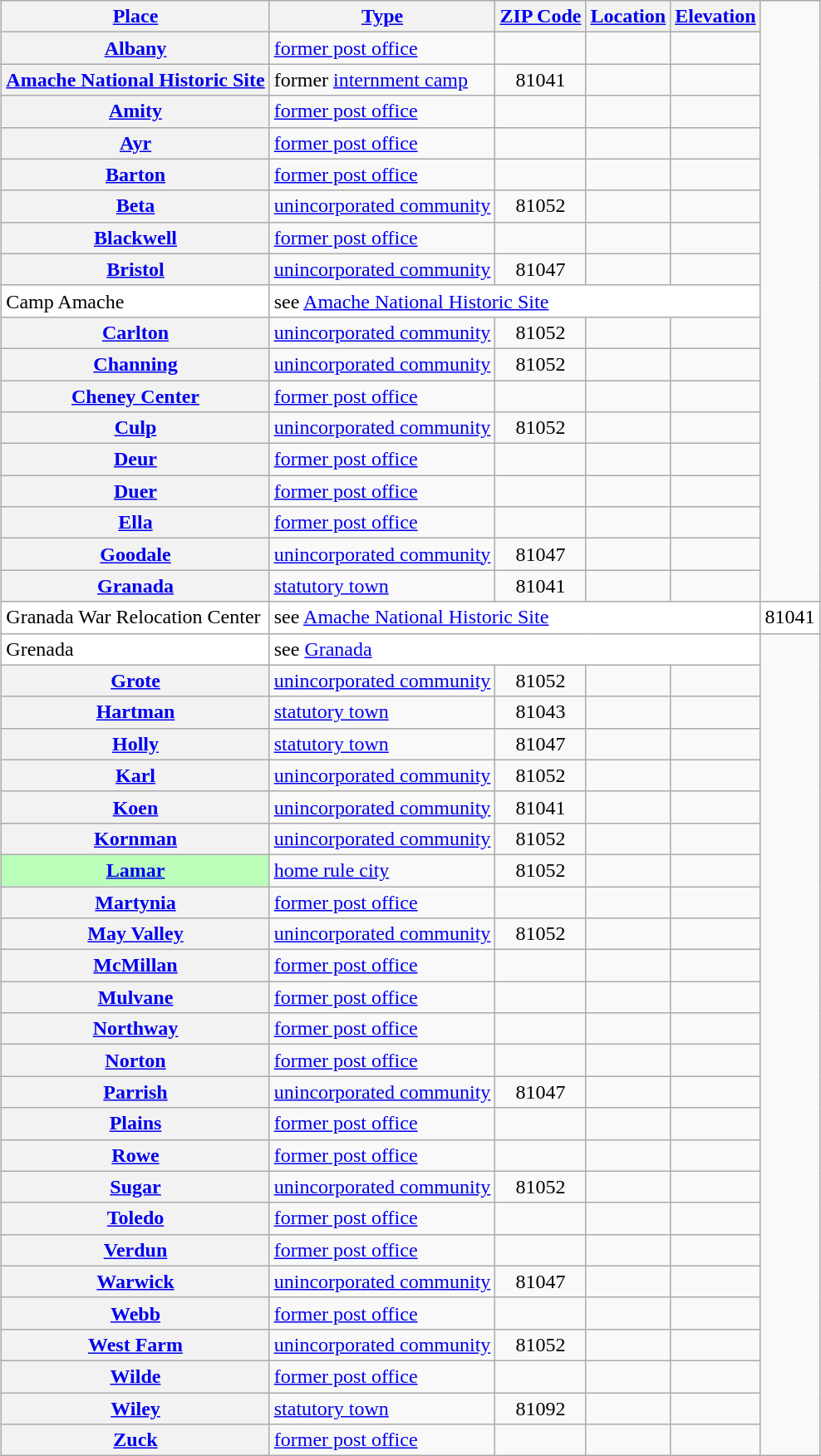<table class="wikitable sortable  plainrowheaders" style="margin:auto;">
<tr>
<th scope=col><a href='#'>Place</a></th>
<th scope=col><a href='#'>Type</a></th>
<th scope=col><a href='#'>ZIP Code</a></th>
<th scope=col><a href='#'>Location</a></th>
<th scope=col><a href='#'>Elevation</a></th>
</tr>
<tr>
<th scope=row><a href='#'>Albany</a></th>
<td><a href='#'>former post office</a></td>
<td align=center></td>
<td></td>
<td></td>
</tr>
<tr>
<th scope=row><a href='#'>Amache National Historic Site</a></th>
<td>former <a href='#'>internment camp</a></td>
<td align=center>81041</td>
<td></td>
<td align=right></td>
</tr>
<tr>
<th scope=row><a href='#'>Amity</a></th>
<td><a href='#'>former post office</a></td>
<td align=center></td>
<td></td>
<td></td>
</tr>
<tr>
<th scope=row><a href='#'>Ayr</a></th>
<td><a href='#'>former post office</a></td>
<td align=center></td>
<td></td>
<td></td>
</tr>
<tr>
<th scope=row><a href='#'>Barton</a></th>
<td><a href='#'>former post office</a></td>
<td align=center></td>
<td></td>
<td></td>
</tr>
<tr>
<th scope=row><a href='#'>Beta</a></th>
<td><a href='#'>unincorporated community</a></td>
<td align=center>81052</td>
<td></td>
<td align=right></td>
</tr>
<tr>
<th scope=row><a href='#'>Blackwell</a></th>
<td><a href='#'>former post office</a></td>
<td align=center></td>
<td></td>
<td></td>
</tr>
<tr>
<th scope=row><a href='#'>Bristol</a></th>
<td><a href='#'>unincorporated community</a></td>
<td align=center>81047</td>
<td></td>
<td align=right></td>
</tr>
<tr bgcolor=white>
<td>Camp Amache</td>
<td colspan=4>see <a href='#'>Amache National Historic Site</a></td>
</tr>
<tr>
<th scope=row><a href='#'>Carlton</a></th>
<td><a href='#'>unincorporated community</a></td>
<td align=center>81052</td>
<td></td>
<td align=right></td>
</tr>
<tr>
<th scope=row><a href='#'>Channing</a></th>
<td><a href='#'>unincorporated community</a></td>
<td align=center>81052</td>
<td></td>
<td align=right></td>
</tr>
<tr>
<th scope=row><a href='#'>Cheney Center</a></th>
<td><a href='#'>former post office</a></td>
<td align=center></td>
<td></td>
<td></td>
</tr>
<tr>
<th scope=row><a href='#'>Culp</a></th>
<td><a href='#'>unincorporated community</a></td>
<td align=center>81052</td>
<td></td>
<td align=right></td>
</tr>
<tr>
<th scope=row><a href='#'>Deur</a></th>
<td><a href='#'>former post office</a></td>
<td align=center></td>
<td></td>
<td></td>
</tr>
<tr>
<th scope=row><a href='#'>Duer</a></th>
<td><a href='#'>former post office</a></td>
<td align=center></td>
<td></td>
<td></td>
</tr>
<tr>
<th scope=row><a href='#'>Ella</a></th>
<td><a href='#'>former post office</a></td>
<td align=center></td>
<td></td>
<td></td>
</tr>
<tr>
<th scope=row><a href='#'>Goodale</a></th>
<td><a href='#'>unincorporated community</a></td>
<td align=center>81047</td>
<td></td>
<td align=right></td>
</tr>
<tr>
<th scope=row><a href='#'>Granada</a></th>
<td><a href='#'>statutory town</a></td>
<td align=center>81041</td>
<td></td>
<td align=right></td>
</tr>
<tr bgcolor=white>
<td>Granada War Relocation Center</td>
<td colspan=4>see <a href='#'>Amache National Historic Site</a></td>
<td align=center>81041</td>
</tr>
<tr bgcolor=white>
<td>Grenada</td>
<td colspan=4>see <a href='#'>Granada</a></td>
</tr>
<tr>
<th scope=row><a href='#'>Grote</a></th>
<td><a href='#'>unincorporated community</a></td>
<td align=center>81052</td>
<td></td>
<td align=right></td>
</tr>
<tr>
<th scope=row><a href='#'>Hartman</a></th>
<td><a href='#'>statutory town</a></td>
<td align=center>81043</td>
<td></td>
<td align=right></td>
</tr>
<tr>
<th scope=row><a href='#'>Holly</a></th>
<td><a href='#'>statutory town</a></td>
<td align=center>81047</td>
<td></td>
<td align=right></td>
</tr>
<tr>
<th scope=row><a href='#'>Karl</a></th>
<td><a href='#'>unincorporated community</a></td>
<td align=center>81052</td>
<td></td>
<td align=right></td>
</tr>
<tr>
<th scope=row><a href='#'>Koen</a></th>
<td><a href='#'>unincorporated community</a></td>
<td align=center>81041</td>
<td></td>
<td align=right></td>
</tr>
<tr>
<th scope=row><a href='#'>Kornman</a></th>
<td><a href='#'>unincorporated community</a></td>
<td align=center>81052</td>
<td></td>
<td align=right></td>
</tr>
<tr>
<th scope=row style="background:#BBFFBB;"><a href='#'>Lamar</a></th>
<td><a href='#'>home rule city</a></td>
<td align=center>81052</td>
<td></td>
<td align=right></td>
</tr>
<tr>
<th scope=row><a href='#'>Martynia</a></th>
<td><a href='#'>former post office</a></td>
<td align=center></td>
<td></td>
<td></td>
</tr>
<tr>
<th scope=row><a href='#'>May Valley</a></th>
<td><a href='#'>unincorporated community</a></td>
<td align=center>81052</td>
<td></td>
<td align=right></td>
</tr>
<tr>
<th scope=row><a href='#'>McMillan</a></th>
<td><a href='#'>former post office</a></td>
<td align=center></td>
<td></td>
<td></td>
</tr>
<tr>
<th scope=row><a href='#'>Mulvane</a></th>
<td><a href='#'>former post office</a></td>
<td align=center></td>
<td></td>
<td></td>
</tr>
<tr>
<th scope=row><a href='#'>Northway</a></th>
<td><a href='#'>former post office</a></td>
<td align=center></td>
<td></td>
<td></td>
</tr>
<tr>
<th scope=row><a href='#'>Norton</a></th>
<td><a href='#'>former post office</a></td>
<td align=center></td>
<td></td>
<td></td>
</tr>
<tr>
<th scope=row><a href='#'>Parrish</a></th>
<td><a href='#'>unincorporated community</a></td>
<td align=center>81047</td>
<td></td>
<td align=right></td>
</tr>
<tr>
<th scope=row><a href='#'>Plains</a></th>
<td><a href='#'>former post office</a></td>
<td align=center></td>
<td></td>
<td></td>
</tr>
<tr>
<th scope=row><a href='#'>Rowe</a></th>
<td><a href='#'>former post office</a></td>
<td align=center></td>
<td></td>
<td></td>
</tr>
<tr>
<th scope=row><a href='#'>Sugar</a></th>
<td><a href='#'>unincorporated community</a></td>
<td align=center>81052</td>
<td></td>
<td align=right></td>
</tr>
<tr>
<th scope=row><a href='#'>Toledo</a></th>
<td><a href='#'>former post office</a></td>
<td align=center></td>
<td></td>
<td></td>
</tr>
<tr>
<th scope=row><a href='#'>Verdun</a></th>
<td><a href='#'>former post office</a></td>
<td align=center></td>
<td></td>
<td></td>
</tr>
<tr>
<th scope=row><a href='#'>Warwick</a></th>
<td><a href='#'>unincorporated community</a></td>
<td align=center>81047</td>
<td></td>
<td align=right></td>
</tr>
<tr>
<th scope=row><a href='#'>Webb</a></th>
<td><a href='#'>former post office</a></td>
<td align=center></td>
<td></td>
<td></td>
</tr>
<tr>
<th scope=row><a href='#'>West Farm</a></th>
<td><a href='#'>unincorporated community</a></td>
<td align=center>81052</td>
<td></td>
<td align=right></td>
</tr>
<tr>
<th scope=row><a href='#'>Wilde</a></th>
<td><a href='#'>former post office</a></td>
<td align=center></td>
<td></td>
<td></td>
</tr>
<tr>
<th scope=row><a href='#'>Wiley</a></th>
<td><a href='#'>statutory town</a></td>
<td align=center>81092</td>
<td></td>
<td align=right></td>
</tr>
<tr>
<th scope=row><a href='#'>Zuck</a></th>
<td><a href='#'>former post office</a></td>
<td align=center></td>
<td></td>
<td></td>
</tr>
</table>
